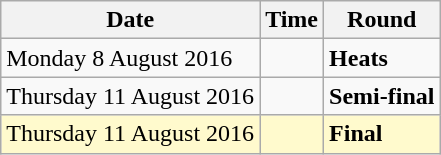<table class="wikitable">
<tr>
<th>Date</th>
<th>Time</th>
<th>Round</th>
</tr>
<tr>
<td>Monday 8 August 2016</td>
<td></td>
<td><strong>Heats</strong></td>
</tr>
<tr>
<td>Thursday 11 August 2016</td>
<td></td>
<td><strong>Semi-final</strong></td>
</tr>
<tr style=background:lemonchiffon>
<td>Thursday 11 August 2016</td>
<td></td>
<td><strong>Final</strong></td>
</tr>
</table>
